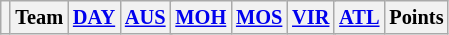<table class="wikitable" style="font-size:85%; text-align:center">
<tr>
<th></th>
<th>Team</th>
<th colspan="2"><a href='#'>DAY</a><br></th>
<th colspan="2"><a href='#'>AUS</a><br></th>
<th colspan="2"><a href='#'>MOH</a><br></th>
<th colspan="2"><a href='#'>MOS</a><br></th>
<th colspan="2"><a href='#'>VIR</a><br></th>
<th colspan="2"><a href='#'>ATL</a><br></th>
<th>Points</th>
</tr>
</table>
